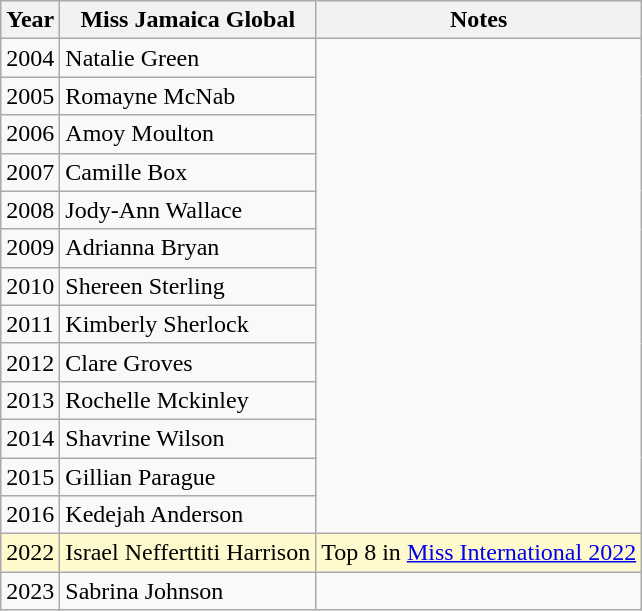<table class="sortable wikitable">
<tr>
<th>Year</th>
<th>Miss Jamaica Global</th>
<th>Notes</th>
</tr>
<tr>
<td>2004</td>
<td>Natalie Green</td>
</tr>
<tr>
<td>2005</td>
<td>Romayne McNab</td>
</tr>
<tr>
<td>2006</td>
<td>Amoy Moulton</td>
</tr>
<tr>
<td>2007</td>
<td>Camille Box</td>
</tr>
<tr>
<td>2008</td>
<td>Jody-Ann Wallace</td>
</tr>
<tr>
<td>2009</td>
<td>Adrianna Bryan</td>
</tr>
<tr>
<td>2010</td>
<td>Shereen Sterling</td>
</tr>
<tr>
<td>2011</td>
<td>Kimberly Sherlock</td>
</tr>
<tr>
<td>2012</td>
<td>Clare Groves</td>
</tr>
<tr>
<td>2013</td>
<td>Rochelle Mckinley</td>
</tr>
<tr>
<td>2014</td>
<td>Shavrine Wilson</td>
</tr>
<tr>
<td>2015</td>
<td>Gillian Parague</td>
</tr>
<tr>
<td>2016</td>
<td>Kedejah Anderson</td>
</tr>
<tr style="background-color:#FFFACD;">
<td>2022</td>
<td>Israel Nefferttiti Harrison</td>
<td>Top 8 in <a href='#'>Miss International 2022</a></td>
</tr>
<tr>
<td>2023</td>
<td>Sabrina Johnson</td>
<td></td>
</tr>
</table>
